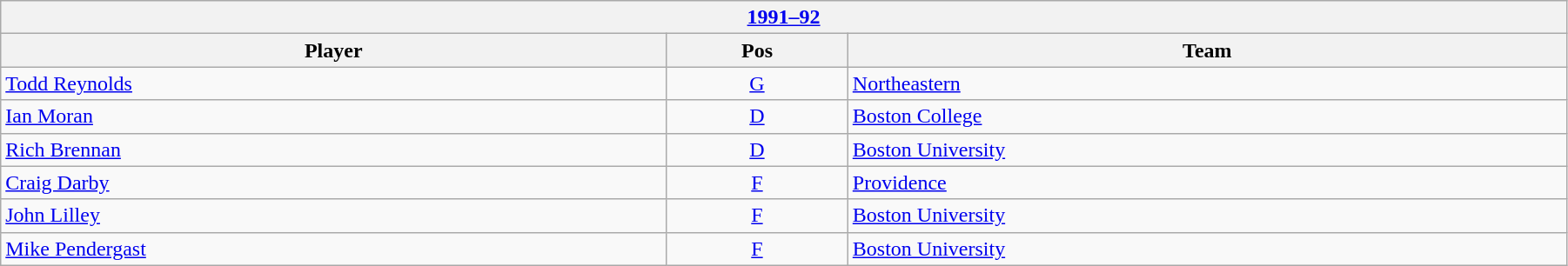<table class="wikitable" width=95%>
<tr>
<th colspan=3><a href='#'>1991–92</a></th>
</tr>
<tr>
<th>Player</th>
<th>Pos</th>
<th>Team</th>
</tr>
<tr>
<td><a href='#'>Todd Reynolds</a></td>
<td align=center><a href='#'>G</a></td>
<td><a href='#'>Northeastern</a></td>
</tr>
<tr>
<td><a href='#'>Ian Moran</a></td>
<td align=center><a href='#'>D</a></td>
<td><a href='#'>Boston College</a></td>
</tr>
<tr>
<td><a href='#'>Rich Brennan</a></td>
<td align=center><a href='#'>D</a></td>
<td><a href='#'>Boston University</a></td>
</tr>
<tr>
<td><a href='#'>Craig Darby</a></td>
<td align=center><a href='#'>F</a></td>
<td><a href='#'>Providence</a></td>
</tr>
<tr>
<td><a href='#'>John Lilley</a></td>
<td align=center><a href='#'>F</a></td>
<td><a href='#'>Boston University</a></td>
</tr>
<tr>
<td><a href='#'>Mike Pendergast</a></td>
<td align=center><a href='#'>F</a></td>
<td><a href='#'>Boston University</a></td>
</tr>
</table>
